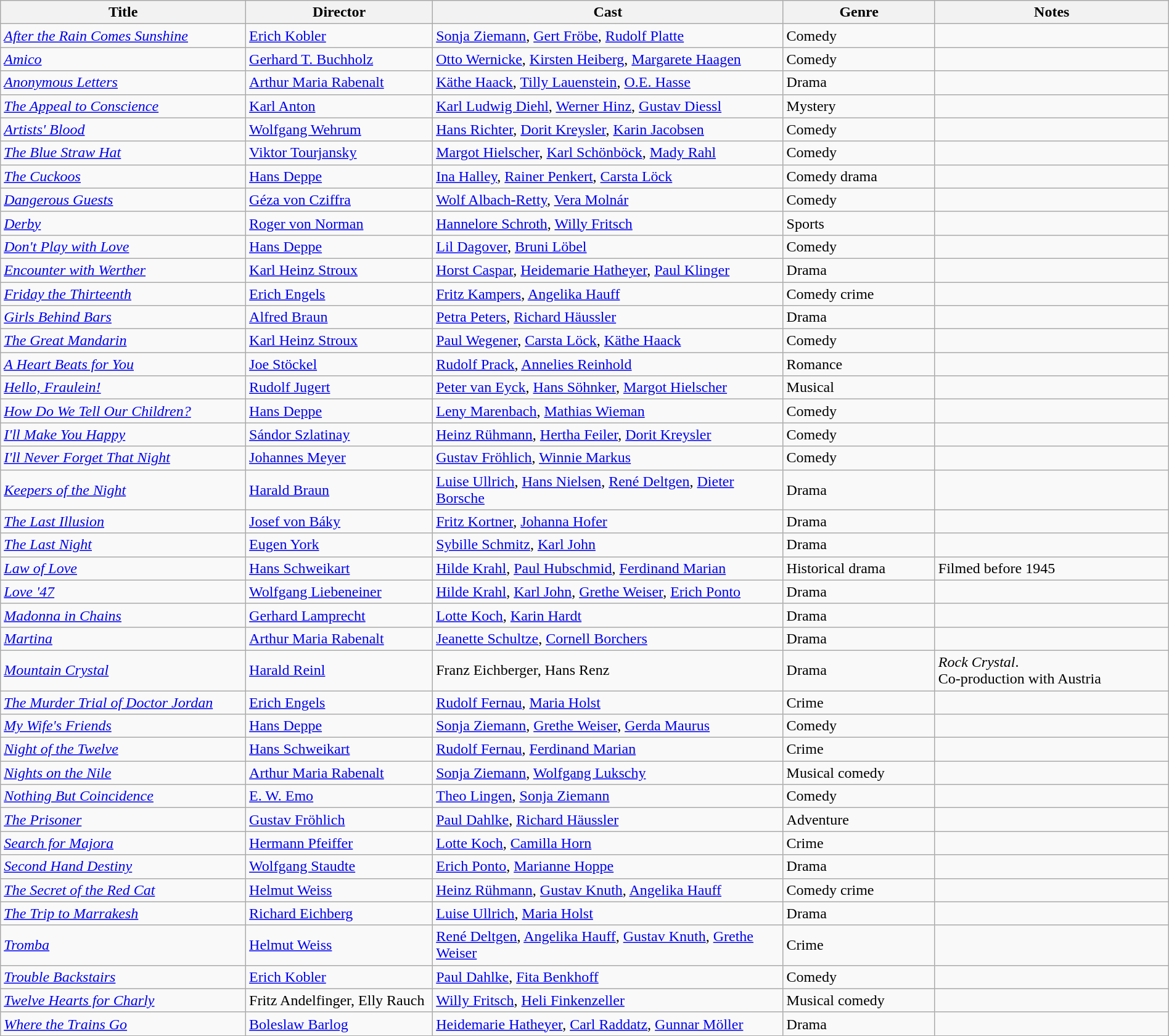<table class="wikitable" style="width:100%;">
<tr>
<th style="width:21%;">Title</th>
<th style="width:16%;">Director</th>
<th style="width:30%;">Cast</th>
<th style="width:13%;">Genre</th>
<th style="width:20%;">Notes</th>
</tr>
<tr>
<td><em><a href='#'>After the Rain Comes Sunshine</a></em></td>
<td><a href='#'>Erich Kobler</a></td>
<td><a href='#'>Sonja Ziemann</a>, <a href='#'>Gert Fröbe</a>, <a href='#'>Rudolf Platte</a></td>
<td>Comedy</td>
<td></td>
</tr>
<tr>
<td><em><a href='#'>Amico</a></em></td>
<td><a href='#'>Gerhard T. Buchholz</a></td>
<td><a href='#'>Otto Wernicke</a>, <a href='#'>Kirsten Heiberg</a>, <a href='#'>Margarete Haagen</a></td>
<td>Comedy</td>
<td></td>
</tr>
<tr>
<td><em><a href='#'>Anonymous Letters</a></em></td>
<td><a href='#'>Arthur Maria Rabenalt</a></td>
<td><a href='#'>Käthe Haack</a>, <a href='#'>Tilly Lauenstein</a>, <a href='#'>O.E. Hasse</a></td>
<td>Drama</td>
<td></td>
</tr>
<tr>
<td><em><a href='#'>The Appeal to Conscience</a></em></td>
<td><a href='#'>Karl Anton</a></td>
<td><a href='#'>Karl Ludwig Diehl</a>, <a href='#'>Werner Hinz</a>, <a href='#'>Gustav Diessl</a></td>
<td>Mystery</td>
<td></td>
</tr>
<tr>
<td><em><a href='#'>Artists' Blood</a></em></td>
<td><a href='#'>Wolfgang Wehrum</a></td>
<td><a href='#'>Hans Richter</a>, <a href='#'>Dorit Kreysler</a>, <a href='#'>Karin Jacobsen</a></td>
<td>Comedy</td>
<td></td>
</tr>
<tr>
<td><em><a href='#'>The Blue Straw Hat</a></em></td>
<td><a href='#'>Viktor Tourjansky</a></td>
<td><a href='#'>Margot Hielscher</a>, <a href='#'>Karl Schönböck</a>, <a href='#'>Mady Rahl</a></td>
<td>Comedy</td>
<td></td>
</tr>
<tr>
<td><em><a href='#'>The Cuckoos</a></em></td>
<td><a href='#'>Hans Deppe</a></td>
<td><a href='#'>Ina Halley</a>, <a href='#'>Rainer Penkert</a>, <a href='#'>Carsta Löck</a></td>
<td>Comedy drama</td>
<td></td>
</tr>
<tr>
<td><em><a href='#'>Dangerous Guests</a></em></td>
<td><a href='#'>Géza von Cziffra</a></td>
<td><a href='#'>Wolf Albach-Retty</a>, <a href='#'>Vera Molnár</a></td>
<td>Comedy</td>
<td></td>
</tr>
<tr>
<td><em><a href='#'>Derby</a></em></td>
<td><a href='#'>Roger von Norman</a></td>
<td><a href='#'>Hannelore Schroth</a>, <a href='#'>Willy Fritsch</a></td>
<td>Sports</td>
<td></td>
</tr>
<tr>
<td><em><a href='#'>Don't Play with Love</a></em></td>
<td><a href='#'>Hans Deppe</a></td>
<td><a href='#'>Lil Dagover</a>, <a href='#'>Bruni Löbel</a></td>
<td>Comedy</td>
<td></td>
</tr>
<tr>
<td><em><a href='#'>Encounter with Werther</a></em></td>
<td><a href='#'>Karl Heinz Stroux</a></td>
<td><a href='#'>Horst Caspar</a>, <a href='#'>Heidemarie Hatheyer</a>, <a href='#'>Paul Klinger</a></td>
<td>Drama</td>
<td></td>
</tr>
<tr>
<td><em><a href='#'>Friday the Thirteenth</a></em></td>
<td><a href='#'>Erich Engels</a></td>
<td><a href='#'>Fritz Kampers</a>, <a href='#'>Angelika Hauff</a></td>
<td>Comedy crime</td>
<td></td>
</tr>
<tr>
<td><em><a href='#'>Girls Behind Bars</a></em></td>
<td><a href='#'>Alfred Braun</a></td>
<td><a href='#'>Petra Peters</a>, <a href='#'>Richard Häussler</a></td>
<td>Drama</td>
<td></td>
</tr>
<tr>
<td><em><a href='#'>The Great Mandarin</a></em></td>
<td><a href='#'>Karl Heinz Stroux</a></td>
<td><a href='#'>Paul Wegener</a>, <a href='#'>Carsta Löck</a>, <a href='#'>Käthe Haack</a></td>
<td>Comedy</td>
<td></td>
</tr>
<tr>
<td><em><a href='#'>A Heart Beats for You</a></em></td>
<td><a href='#'>Joe Stöckel</a></td>
<td><a href='#'>Rudolf Prack</a>, <a href='#'>Annelies Reinhold</a></td>
<td>Romance</td>
<td></td>
</tr>
<tr>
<td><em><a href='#'>Hello, Fraulein!</a></em></td>
<td><a href='#'>Rudolf Jugert</a></td>
<td><a href='#'>Peter van Eyck</a>, <a href='#'>Hans Söhnker</a>, <a href='#'>Margot Hielscher</a></td>
<td>Musical</td>
<td></td>
</tr>
<tr>
<td><em><a href='#'>How Do We Tell Our Children?</a></em></td>
<td><a href='#'>Hans Deppe</a></td>
<td><a href='#'>Leny Marenbach</a>, <a href='#'>Mathias Wieman</a></td>
<td>Comedy</td>
<td></td>
</tr>
<tr>
<td><em><a href='#'>I'll Make You Happy</a></em></td>
<td><a href='#'>Sándor Szlatinay</a></td>
<td><a href='#'>Heinz Rühmann</a>, <a href='#'>Hertha Feiler</a>, <a href='#'>Dorit Kreysler</a></td>
<td>Comedy</td>
<td></td>
</tr>
<tr>
<td><em><a href='#'>I'll Never Forget That Night</a></em></td>
<td><a href='#'>Johannes Meyer</a></td>
<td><a href='#'>Gustav Fröhlich</a>, <a href='#'>Winnie Markus</a></td>
<td>Comedy</td>
<td></td>
</tr>
<tr>
<td><em><a href='#'>Keepers of the Night</a></em></td>
<td><a href='#'>Harald Braun</a></td>
<td><a href='#'>Luise Ullrich</a>, <a href='#'>Hans Nielsen</a>, <a href='#'>René Deltgen</a>, <a href='#'>Dieter Borsche</a></td>
<td>Drama</td>
<td></td>
</tr>
<tr>
<td><em><a href='#'>The Last Illusion</a></em></td>
<td><a href='#'>Josef von Báky</a></td>
<td><a href='#'>Fritz Kortner</a>, <a href='#'>Johanna Hofer</a></td>
<td>Drama</td>
<td></td>
</tr>
<tr>
<td><em><a href='#'>The Last Night</a></em></td>
<td><a href='#'>Eugen York</a></td>
<td><a href='#'>Sybille Schmitz</a>, <a href='#'>Karl John</a></td>
<td>Drama</td>
<td></td>
</tr>
<tr>
<td><em><a href='#'>Law of Love</a></em></td>
<td><a href='#'>Hans Schweikart</a></td>
<td><a href='#'>Hilde Krahl</a>, <a href='#'>Paul Hubschmid</a>, <a href='#'>Ferdinand Marian</a></td>
<td>Historical drama</td>
<td>Filmed before 1945</td>
</tr>
<tr>
<td><em><a href='#'>Love '47</a></em></td>
<td><a href='#'>Wolfgang Liebeneiner</a></td>
<td><a href='#'>Hilde Krahl</a>, <a href='#'>Karl John</a>, <a href='#'>Grethe Weiser</a>, <a href='#'>Erich Ponto</a></td>
<td>Drama</td>
<td></td>
</tr>
<tr>
<td><em><a href='#'>Madonna in Chains</a></em></td>
<td><a href='#'>Gerhard Lamprecht</a></td>
<td><a href='#'>Lotte Koch</a>, <a href='#'>Karin Hardt</a></td>
<td>Drama</td>
<td></td>
</tr>
<tr>
<td><em><a href='#'>Martina</a></em></td>
<td><a href='#'>Arthur Maria Rabenalt</a></td>
<td><a href='#'>Jeanette Schultze</a>, <a href='#'>Cornell Borchers</a></td>
<td>Drama</td>
<td></td>
</tr>
<tr>
<td><em><a href='#'>Mountain Crystal</a></em></td>
<td><a href='#'>Harald Reinl</a></td>
<td>Franz Eichberger, Hans Renz</td>
<td>Drama</td>
<td> <em>Rock Crystal</em>. <br> Co-production with Austria</td>
</tr>
<tr>
<td><em><a href='#'>The Murder Trial of Doctor Jordan</a></em></td>
<td><a href='#'>Erich Engels</a></td>
<td><a href='#'>Rudolf Fernau</a>, <a href='#'>Maria Holst</a></td>
<td>Crime</td>
<td></td>
</tr>
<tr>
<td><em><a href='#'>My Wife's Friends</a></em></td>
<td><a href='#'>Hans Deppe</a></td>
<td><a href='#'>Sonja Ziemann</a>, <a href='#'>Grethe Weiser</a>, <a href='#'>Gerda Maurus</a></td>
<td>Comedy</td>
<td></td>
</tr>
<tr>
<td><em><a href='#'>Night of the Twelve</a></em></td>
<td><a href='#'>Hans Schweikart</a></td>
<td><a href='#'>Rudolf Fernau</a>, <a href='#'>Ferdinand Marian</a></td>
<td>Crime</td>
<td></td>
</tr>
<tr>
<td><em><a href='#'>Nights on the Nile</a></em></td>
<td><a href='#'>Arthur Maria Rabenalt</a></td>
<td><a href='#'>Sonja Ziemann</a>, <a href='#'>Wolfgang Lukschy</a></td>
<td>Musical comedy</td>
<td></td>
</tr>
<tr>
<td><em><a href='#'>Nothing But Coincidence</a></em></td>
<td><a href='#'>E. W. Emo</a></td>
<td><a href='#'>Theo Lingen</a>, <a href='#'>Sonja Ziemann</a></td>
<td>Comedy</td>
<td></td>
</tr>
<tr>
<td><em><a href='#'>The Prisoner</a></em></td>
<td><a href='#'>Gustav Fröhlich</a></td>
<td><a href='#'>Paul Dahlke</a>, <a href='#'>Richard Häussler</a></td>
<td>Adventure</td>
<td></td>
</tr>
<tr>
<td><em><a href='#'>Search for Majora</a></em></td>
<td><a href='#'>Hermann Pfeiffer</a></td>
<td><a href='#'>Lotte Koch</a>, <a href='#'>Camilla Horn</a></td>
<td>Crime</td>
<td></td>
</tr>
<tr>
<td><em><a href='#'>Second Hand Destiny</a></em></td>
<td><a href='#'>Wolfgang Staudte</a></td>
<td><a href='#'>Erich Ponto</a>, <a href='#'>Marianne Hoppe</a></td>
<td>Drama</td>
<td></td>
</tr>
<tr>
<td><em><a href='#'>The Secret of the Red Cat</a></em></td>
<td><a href='#'>Helmut Weiss</a></td>
<td><a href='#'>Heinz Rühmann</a>, <a href='#'>Gustav Knuth</a>, <a href='#'>Angelika Hauff</a></td>
<td>Comedy crime</td>
<td></td>
</tr>
<tr>
<td><em><a href='#'>The Trip to Marrakesh</a></em></td>
<td><a href='#'>Richard Eichberg</a></td>
<td><a href='#'>Luise Ullrich</a>, <a href='#'>Maria Holst</a></td>
<td>Drama</td>
<td></td>
</tr>
<tr>
<td><em><a href='#'>Tromba</a></em></td>
<td><a href='#'>Helmut Weiss</a></td>
<td><a href='#'>René Deltgen</a>, <a href='#'>Angelika Hauff</a>, <a href='#'>Gustav Knuth</a>, <a href='#'>Grethe Weiser</a></td>
<td>Crime</td>
<td></td>
</tr>
<tr>
<td><em><a href='#'>Trouble Backstairs</a></em></td>
<td><a href='#'>Erich Kobler</a></td>
<td><a href='#'>Paul Dahlke</a>, <a href='#'>Fita Benkhoff</a></td>
<td>Comedy</td>
<td></td>
</tr>
<tr>
<td><em><a href='#'>Twelve Hearts for Charly</a></em></td>
<td>Fritz Andelfinger, Elly Rauch</td>
<td><a href='#'>Willy Fritsch</a>, <a href='#'>Heli Finkenzeller</a></td>
<td>Musical comedy</td>
<td></td>
</tr>
<tr>
<td><em><a href='#'>Where the Trains Go</a></em></td>
<td><a href='#'>Boleslaw Barlog</a></td>
<td><a href='#'>Heidemarie Hatheyer</a>, <a href='#'>Carl Raddatz</a>, <a href='#'>Gunnar Möller</a></td>
<td>Drama</td>
<td></td>
</tr>
</table>
